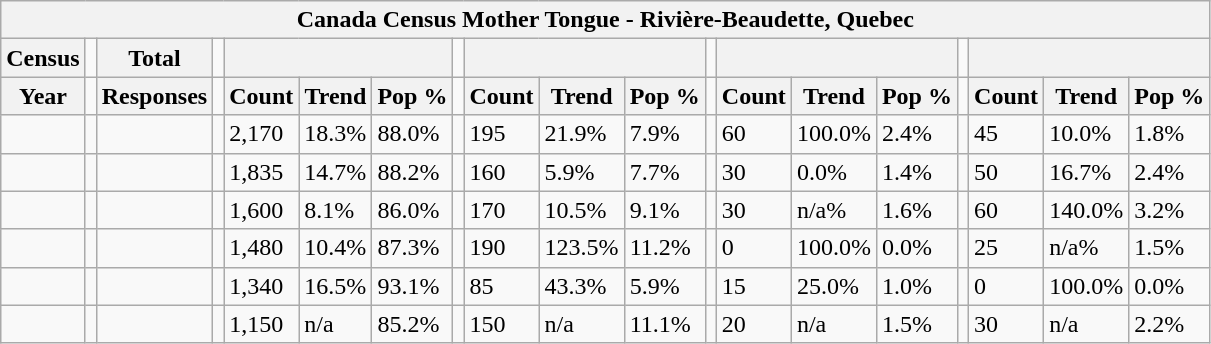<table class="wikitable">
<tr>
<th colspan="19">Canada Census Mother Tongue - Rivière-Beaudette, Quebec</th>
</tr>
<tr>
<th>Census</th>
<td></td>
<th>Total</th>
<td colspan="1"></td>
<th colspan="3"></th>
<td colspan="1"></td>
<th colspan="3"></th>
<td colspan="1"></td>
<th colspan="3"></th>
<td colspan="1"></td>
<th colspan="3"></th>
</tr>
<tr>
<th>Year</th>
<td></td>
<th>Responses</th>
<td></td>
<th>Count</th>
<th>Trend</th>
<th>Pop %</th>
<td></td>
<th>Count</th>
<th>Trend</th>
<th>Pop %</th>
<td></td>
<th>Count</th>
<th>Trend</th>
<th>Pop %</th>
<td></td>
<th>Count</th>
<th>Trend</th>
<th>Pop %</th>
</tr>
<tr>
<td></td>
<td></td>
<td></td>
<td></td>
<td>2,170</td>
<td> 18.3%</td>
<td>88.0%</td>
<td></td>
<td>195</td>
<td> 21.9%</td>
<td>7.9%</td>
<td></td>
<td>60</td>
<td> 100.0%</td>
<td>2.4%</td>
<td></td>
<td>45</td>
<td> 10.0%</td>
<td>1.8%</td>
</tr>
<tr>
<td></td>
<td></td>
<td></td>
<td></td>
<td>1,835</td>
<td> 14.7%</td>
<td>88.2%</td>
<td></td>
<td>160</td>
<td> 5.9%</td>
<td>7.7%</td>
<td></td>
<td>30</td>
<td> 0.0%</td>
<td>1.4%</td>
<td></td>
<td>50</td>
<td> 16.7%</td>
<td>2.4%</td>
</tr>
<tr>
<td></td>
<td></td>
<td></td>
<td></td>
<td>1,600</td>
<td> 8.1%</td>
<td>86.0%</td>
<td></td>
<td>170</td>
<td> 10.5%</td>
<td>9.1%</td>
<td></td>
<td>30</td>
<td> n/a%</td>
<td>1.6%</td>
<td></td>
<td>60</td>
<td> 140.0%</td>
<td>3.2%</td>
</tr>
<tr>
<td></td>
<td></td>
<td></td>
<td></td>
<td>1,480</td>
<td> 10.4%</td>
<td>87.3%</td>
<td></td>
<td>190</td>
<td> 123.5%</td>
<td>11.2%</td>
<td></td>
<td>0</td>
<td> 100.0%</td>
<td>0.0%</td>
<td></td>
<td>25</td>
<td> n/a%</td>
<td>1.5%</td>
</tr>
<tr>
<td></td>
<td></td>
<td></td>
<td></td>
<td>1,340</td>
<td> 16.5%</td>
<td>93.1%</td>
<td></td>
<td>85</td>
<td> 43.3%</td>
<td>5.9%</td>
<td></td>
<td>15</td>
<td> 25.0%</td>
<td>1.0%</td>
<td></td>
<td>0</td>
<td> 100.0%</td>
<td>0.0%</td>
</tr>
<tr>
<td></td>
<td></td>
<td></td>
<td></td>
<td>1,150</td>
<td>n/a</td>
<td>85.2%</td>
<td></td>
<td>150</td>
<td>n/a</td>
<td>11.1%</td>
<td></td>
<td>20</td>
<td>n/a</td>
<td>1.5%</td>
<td></td>
<td>30</td>
<td>n/a</td>
<td>2.2%</td>
</tr>
</table>
